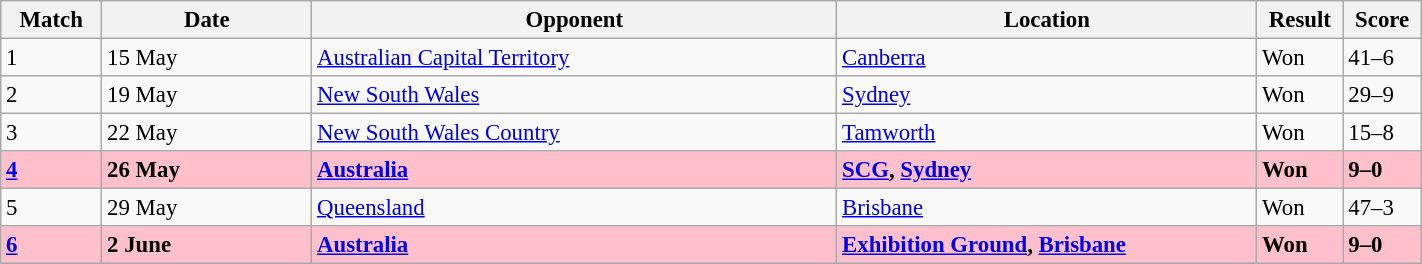<table class = "wikitable" style="width: 75%; font-size: 95%; border: 1px solid darkgray" cellpadding="4" cellspacing="0">
<tr>
<th scope="col" width="4%">Match</th>
<th scope="col" width="10%">Date</th>
<th scope="col" width="25%">Opponent</th>
<th scope="col" width="20%">Location</th>
<th scope="col" width="2%">Result</th>
<th scope="col" width="2%">Score</th>
</tr>
<tr>
<td>1</td>
<td>15 May</td>
<td> <a href='#'>Australian Capital Territory</a></td>
<td><a href='#'>Canberra</a></td>
<td>Won</td>
<td>41–6</td>
</tr>
<tr>
<td>2</td>
<td>19 May</td>
<td> <a href='#'>New South Wales</a></td>
<td><a href='#'>Sydney</a></td>
<td>Won</td>
<td>29–9</td>
</tr>
<tr>
<td>3</td>
<td>22 May</td>
<td> <a href='#'>New South Wales Country</a></td>
<td><a href='#'>Tamworth</a></td>
<td>Won</td>
<td>15–8</td>
</tr>
<tr bgcolor=Pink>
<td><strong><a href='#'>4</a></strong></td>
<td><strong>26 May</strong></td>
<td> <strong><a href='#'>Australia</a></strong></td>
<td><strong><a href='#'>SCG</a>, <a href='#'>Sydney</a></strong></td>
<td><strong>Won</strong></td>
<td><strong>9–0</strong></td>
</tr>
<tr>
<td>5</td>
<td>29 May</td>
<td> <a href='#'>Queensland</a></td>
<td><a href='#'>Brisbane</a></td>
<td>Won</td>
<td>47–3</td>
</tr>
<tr bgcolor=Pink>
<td><strong><a href='#'>6</a></strong></td>
<td><strong>2 June</strong></td>
<td> <strong><a href='#'>Australia</a></strong></td>
<td><strong><a href='#'>Exhibition Ground</a>, <a href='#'>Brisbane</a></strong></td>
<td><strong>Won</strong></td>
<td><strong>9–0</strong></td>
</tr>
</table>
